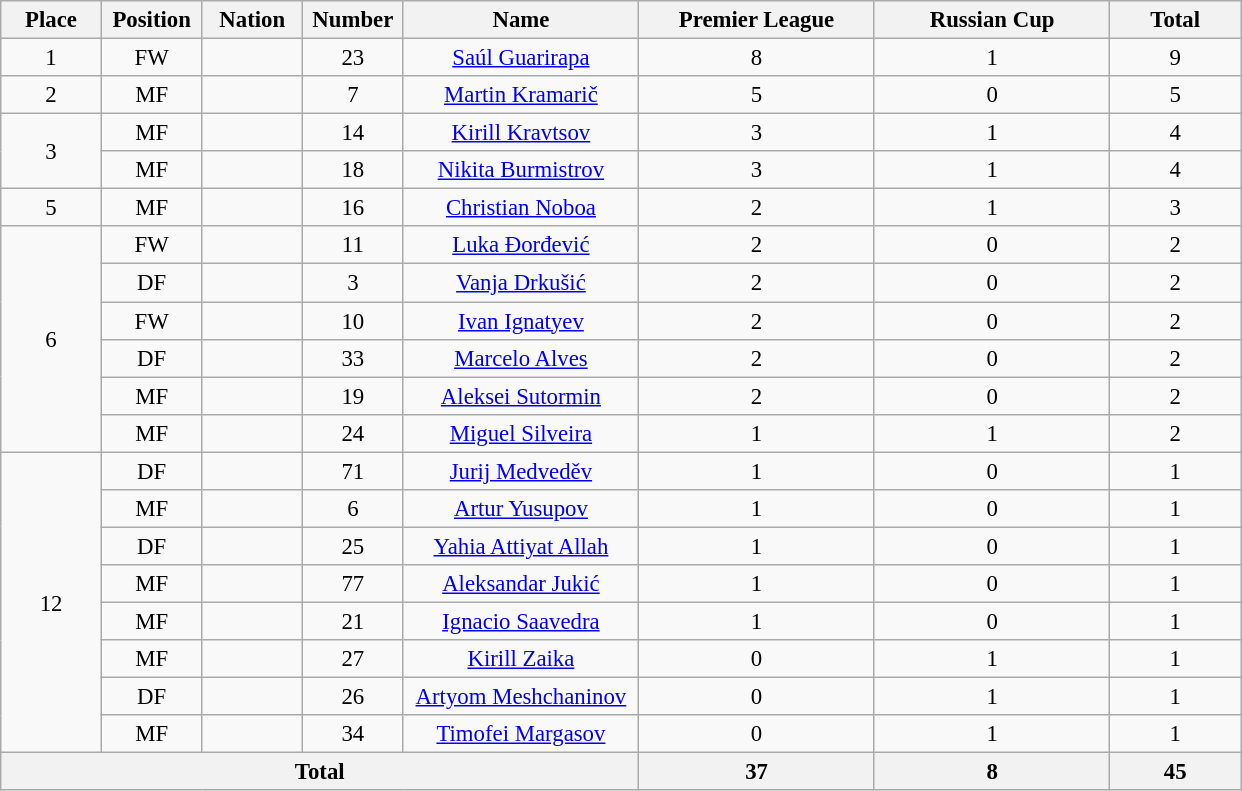<table class="wikitable" style="font-size: 95%; text-align: center;">
<tr>
<th width=60>Place</th>
<th width=60>Position</th>
<th width=60>Nation</th>
<th width=60>Number</th>
<th width=150>Name</th>
<th width=150>Premier League</th>
<th width=150>Russian Cup</th>
<th width=80>Total</th>
</tr>
<tr>
<td>1</td>
<td>FW</td>
<td></td>
<td>23</td>
<td><a href='#'>Saúl Guarirapa</a></td>
<td>8</td>
<td>1</td>
<td>9</td>
</tr>
<tr>
<td>2</td>
<td>MF</td>
<td></td>
<td>7</td>
<td><a href='#'>Martin Kramarič</a></td>
<td>5</td>
<td>0</td>
<td>5</td>
</tr>
<tr>
<td rowspan="2">3</td>
<td>MF</td>
<td></td>
<td>14</td>
<td><a href='#'>Kirill Kravtsov</a></td>
<td>3</td>
<td>1</td>
<td>4</td>
</tr>
<tr>
<td>MF</td>
<td></td>
<td>18</td>
<td><a href='#'>Nikita Burmistrov</a></td>
<td>3</td>
<td>1</td>
<td>4</td>
</tr>
<tr>
<td>5</td>
<td>MF</td>
<td></td>
<td>16</td>
<td><a href='#'>Christian Noboa</a></td>
<td>2</td>
<td>1</td>
<td>3</td>
</tr>
<tr>
<td rowspan="6">6</td>
<td>FW</td>
<td></td>
<td>11</td>
<td><a href='#'>Luka Đorđević</a></td>
<td>2</td>
<td>0</td>
<td>2</td>
</tr>
<tr>
<td>DF</td>
<td></td>
<td>3</td>
<td><a href='#'>Vanja Drkušić</a></td>
<td>2</td>
<td>0</td>
<td>2</td>
</tr>
<tr>
<td>FW</td>
<td></td>
<td>10</td>
<td><a href='#'>Ivan Ignatyev</a></td>
<td>2</td>
<td>0</td>
<td>2</td>
</tr>
<tr>
<td>DF</td>
<td></td>
<td>33</td>
<td><a href='#'>Marcelo Alves</a></td>
<td>2</td>
<td>0</td>
<td>2</td>
</tr>
<tr>
<td>MF</td>
<td></td>
<td>19</td>
<td><a href='#'>Aleksei Sutormin</a></td>
<td>2</td>
<td>0</td>
<td>2</td>
</tr>
<tr>
<td>MF</td>
<td></td>
<td>24</td>
<td><a href='#'>Miguel Silveira</a></td>
<td>1</td>
<td>1</td>
<td>2</td>
</tr>
<tr>
<td rowspan="8">12</td>
<td>DF</td>
<td></td>
<td>71</td>
<td><a href='#'>Jurij Medveděv</a></td>
<td>1</td>
<td>0</td>
<td>1</td>
</tr>
<tr>
<td>MF</td>
<td></td>
<td>6</td>
<td><a href='#'>Artur Yusupov</a></td>
<td>1</td>
<td>0</td>
<td>1</td>
</tr>
<tr>
<td>DF</td>
<td></td>
<td>25</td>
<td><a href='#'>Yahia Attiyat Allah</a></td>
<td>1</td>
<td>0</td>
<td>1</td>
</tr>
<tr>
<td>MF</td>
<td></td>
<td>77</td>
<td><a href='#'>Aleksandar Jukić</a></td>
<td>1</td>
<td>0</td>
<td>1</td>
</tr>
<tr>
<td>MF</td>
<td></td>
<td>21</td>
<td><a href='#'>Ignacio Saavedra</a></td>
<td>1</td>
<td>0</td>
<td>1</td>
</tr>
<tr>
<td>MF</td>
<td></td>
<td>27</td>
<td><a href='#'>Kirill Zaika</a></td>
<td>0</td>
<td>1</td>
<td>1</td>
</tr>
<tr>
<td>DF</td>
<td></td>
<td>26</td>
<td><a href='#'>Artyom Meshchaninov</a></td>
<td>0</td>
<td>1</td>
<td>1</td>
</tr>
<tr>
<td>MF</td>
<td></td>
<td>34</td>
<td><a href='#'>Timofei Margasov</a></td>
<td>0</td>
<td>1</td>
<td>1</td>
</tr>
<tr>
<th colspan=5>Total</th>
<th>37</th>
<th>8</th>
<th>45</th>
</tr>
</table>
